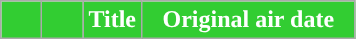<table class=wikitable style="background:#FFFFFF">
<tr style="color:#FFFFFF">
<th style="background:#32CD32; width:20px"></th>
<th style="background:#32CD32; width:20px"></th>
<th style="background:#32CD32;">Title</th>
<th style="background:#32CD32; width:135px">Original air date<br>





</th>
</tr>
</table>
